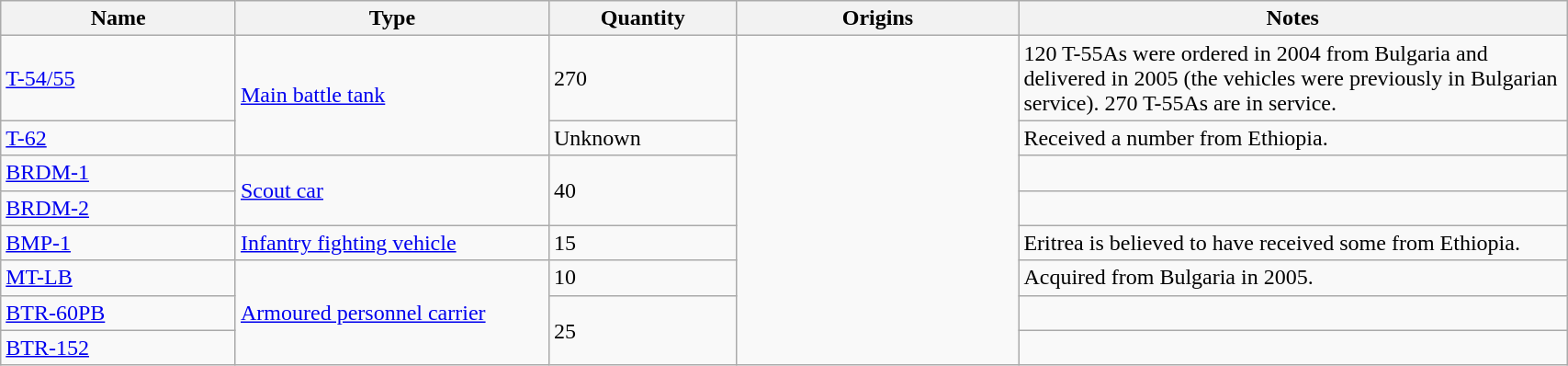<table class="wikitable" style="width:90%;">
<tr>
<th style="width:15%;">Name</th>
<th style="width:20%;">Type</th>
<th style="width:12%;">Quantity</th>
<th style="width:18%;">Origins</th>
<th>Notes</th>
</tr>
<tr>
<td><a href='#'>T-54/55</a></td>
<td rowspan="2"><a href='#'>Main battle tank</a></td>
<td>270</td>
<td rowspan="8"></td>
<td>120 T-55As were ordered in 2004 from Bulgaria and delivered in 2005 (the vehicles were previously in Bulgarian service). 270 T-55As are in service.</td>
</tr>
<tr>
<td><a href='#'>T-62</a> </td>
<td>Unknown</td>
<td>Received a number from Ethiopia.</td>
</tr>
<tr>
<td><a href='#'>BRDM-1</a></td>
<td rowspan="2"><a href='#'>Scout car</a></td>
<td rowspan="2">40</td>
<td></td>
</tr>
<tr>
<td><a href='#'>BRDM-2</a></td>
<td></td>
</tr>
<tr>
<td><a href='#'>BMP-1</a></td>
<td><a href='#'>Infantry fighting vehicle</a></td>
<td>15</td>
<td>Eritrea is believed to have received some from Ethiopia.</td>
</tr>
<tr>
<td><a href='#'>MT-LB</a></td>
<td rowspan="3"><a href='#'>Armoured personnel carrier</a></td>
<td>10</td>
<td>Acquired from Bulgaria in 2005.</td>
</tr>
<tr>
<td><a href='#'>BTR-60PB</a></td>
<td rowspan="2">25</td>
<td></td>
</tr>
<tr>
<td><a href='#'>BTR-152</a></td>
<td></td>
</tr>
</table>
